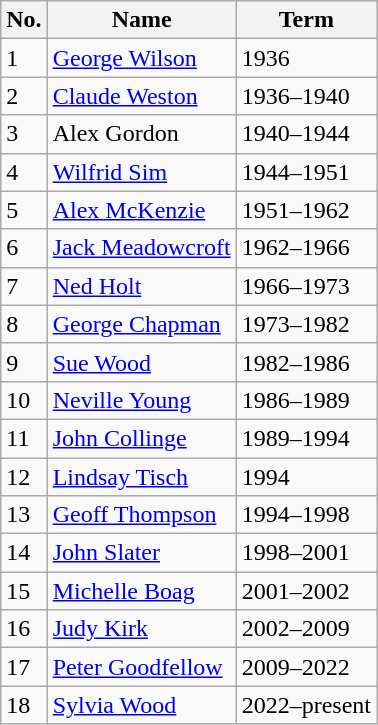<table class="wikitable">
<tr>
<th>No.</th>
<th>Name</th>
<th>Term</th>
</tr>
<tr>
<td>1</td>
<td><a href='#'>George Wilson</a></td>
<td>1936</td>
</tr>
<tr>
<td>2</td>
<td><a href='#'>Claude Weston</a></td>
<td>1936–1940</td>
</tr>
<tr>
<td>3</td>
<td>Alex Gordon</td>
<td>1940–1944</td>
</tr>
<tr>
<td>4</td>
<td><a href='#'>Wilfrid Sim</a></td>
<td>1944–1951</td>
</tr>
<tr>
<td>5</td>
<td><a href='#'>Alex McKenzie</a></td>
<td>1951–1962</td>
</tr>
<tr>
<td>6</td>
<td><a href='#'>Jack Meadowcroft</a></td>
<td>1962–1966</td>
</tr>
<tr>
<td>7</td>
<td><a href='#'>Ned Holt</a></td>
<td>1966–1973</td>
</tr>
<tr>
<td>8</td>
<td><a href='#'>George Chapman</a></td>
<td>1973–1982</td>
</tr>
<tr>
<td>9</td>
<td><a href='#'>Sue Wood</a></td>
<td>1982–1986</td>
</tr>
<tr>
<td>10</td>
<td><a href='#'>Neville Young</a></td>
<td>1986–1989</td>
</tr>
<tr>
<td>11</td>
<td><a href='#'>John Collinge</a></td>
<td>1989–1994</td>
</tr>
<tr>
<td>12</td>
<td><a href='#'>Lindsay Tisch</a></td>
<td>1994</td>
</tr>
<tr>
<td>13</td>
<td><a href='#'>Geoff Thompson</a></td>
<td>1994–1998</td>
</tr>
<tr>
<td>14</td>
<td><a href='#'>John Slater</a></td>
<td>1998–2001</td>
</tr>
<tr>
<td>15</td>
<td><a href='#'>Michelle Boag</a></td>
<td>2001–2002</td>
</tr>
<tr>
<td>16</td>
<td><a href='#'>Judy Kirk</a></td>
<td>2002–2009</td>
</tr>
<tr>
<td>17</td>
<td><a href='#'>Peter Goodfellow</a></td>
<td>2009–2022</td>
</tr>
<tr>
<td>18</td>
<td><a href='#'>Sylvia Wood</a></td>
<td>2022–present</td>
</tr>
</table>
